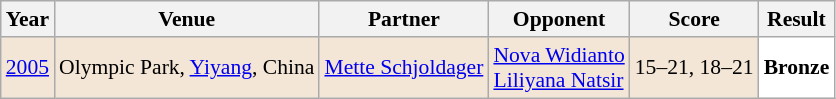<table class="sortable wikitable" style="font-size: 90%;">
<tr>
<th>Year</th>
<th>Venue</th>
<th>Partner</th>
<th>Opponent</th>
<th>Score</th>
<th>Result</th>
</tr>
<tr style="background:#F3E6D7">
<td align="center"><a href='#'>2005</a></td>
<td align="left">Olympic Park, <a href='#'>Yiyang</a>, China</td>
<td align="left"> <a href='#'>Mette Schjoldager</a></td>
<td align="left"> <a href='#'>Nova Widianto</a><br> <a href='#'>Liliyana Natsir</a></td>
<td align="left">15–21, 18–21</td>
<td style="text-align:left; background:white"> <strong>Bronze</strong></td>
</tr>
</table>
